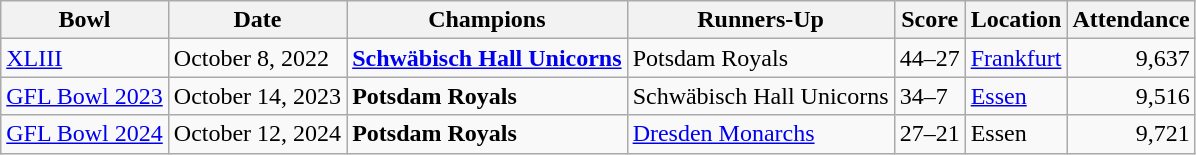<table class="wikitable">
<tr>
<th>Bowl</th>
<th>Date</th>
<th>Champions</th>
<th>Runners-Up</th>
<th>Score</th>
<th>Location</th>
<th>Attendance</th>
</tr>
<tr>
<td><a href='#'>XLIII</a></td>
<td>October 8, 2022</td>
<td><strong><a href='#'>Schwäbisch Hall Unicorns</a></strong></td>
<td>Potsdam Royals</td>
<td>44–27</td>
<td><a href='#'>Frankfurt</a></td>
<td style="text-align:right">9,637</td>
</tr>
<tr>
<td><a href='#'>GFL Bowl 2023</a></td>
<td>October 14, 2023</td>
<td><strong>Potsdam Royals</strong></td>
<td>Schwäbisch Hall Unicorns</td>
<td>34–7</td>
<td><a href='#'>Essen</a></td>
<td style="text-align:right">9,516</td>
</tr>
<tr>
<td><a href='#'>GFL Bowl 2024</a></td>
<td>October 12, 2024</td>
<td><strong>Potsdam Royals</strong></td>
<td><a href='#'>Dresden Monarchs</a></td>
<td>27–21</td>
<td>Essen</td>
<td style="text-align:right">9,721</td>
</tr>
</table>
